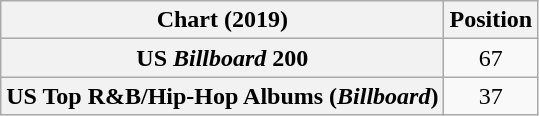<table class="wikitable sortable plainrowheaders" style="text-align:center">
<tr>
<th scope="col">Chart (2019)</th>
<th scope="col">Position</th>
</tr>
<tr>
<th scope="row">US <em>Billboard</em> 200</th>
<td>67</td>
</tr>
<tr>
<th scope="row">US Top R&B/Hip-Hop Albums (<em>Billboard</em>)</th>
<td>37</td>
</tr>
</table>
